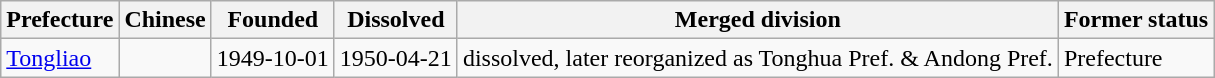<table class="wikitable sortable">
<tr>
<th>Prefecture</th>
<th>Chinese</th>
<th>Founded</th>
<th>Dissolved</th>
<th>Merged division</th>
<th>Former status</th>
</tr>
<tr>
<td><a href='#'>Tongliao</a></td>
<td><span></span></td>
<td>1949-10-01</td>
<td>1950-04-21</td>
<td>dissolved, later reorganized as Tonghua Pref. & Andong Pref.</td>
<td>Prefecture</td>
</tr>
</table>
